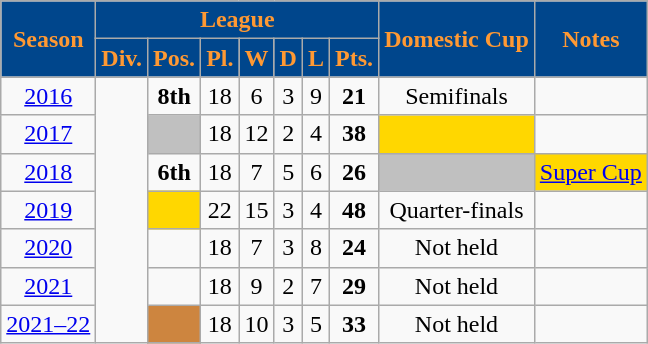<table class="wikitable">
<tr style="background:#efefef;">
<th rowspan="2" ! style="background:#00468C; color:#FF9933;" scope="col">Season</th>
<th colspan="7" ! style="background:#00468C; color:#FF9933;" scope="col">League</th>
<th rowspan="2" ! style="background:#00468C; color:#FF9933;" scope="col">Domestic Cup</th>
<th rowspan="2" ! style="background:#00468C; color:#FF9933;" scope="col">Notes</th>
</tr>
<tr>
<th style="background:#00468C; color:#FF9933;" scope="col">Div.</th>
<th style="background:#00468C; color:#FF9933;" scope="col">Pos.</th>
<th style="background:#00468C; color:#FF9933;" scope="col">Pl.</th>
<th style="background:#00468C; color:#FF9933;" scope="col">W</th>
<th style="background:#00468C; color:#FF9933;" scope="col">D</th>
<th style="background:#00468C; color:#FF9933;" scope="col">L</th>
<th style="background:#00468C; color:#FF9933;" scope="col">Pts.</th>
</tr>
<tr>
<td align=center><a href='#'>2016</a></td>
<td rowspan=7></td>
<td style="text-align:center; "><strong>8th</strong></td>
<td align=center>18</td>
<td align=center>6</td>
<td align=center>3</td>
<td align=center>9</td>
<td align=center><strong>21</strong></td>
<td align=center>Semifinals</td>
<td align=center></td>
</tr>
<tr>
<td align=center><a href='#'>2017</a></td>
<td bgcolor="#C0C0C0"></td>
<td align=center>18</td>
<td align=center>12</td>
<td align=center>2</td>
<td align=center>4</td>
<td align=center><strong>38</strong></td>
<td bgcolor="#FFD700"></td>
<td align=center></td>
</tr>
<tr>
<td align=center><a href='#'>2018</a></td>
<td align=center><strong>6th</strong></td>
<td align=center>18</td>
<td align=center>7</td>
<td align=center>5</td>
<td align=center>6</td>
<td align=center><strong>26</strong></td>
<td bgcolor="#C0C0C0"></td>
<td bgcolor="#FFD700"><a href='#'>Super Cup</a></td>
</tr>
<tr>
<td align=center><a href='#'>2019</a></td>
<td bgcolor="#FFD700"></td>
<td align=center>22</td>
<td align=center>15</td>
<td align=center>3</td>
<td align=center>4</td>
<td align=center><strong>48</strong></td>
<td align=center>Quarter-finals</td>
<td align=center></td>
</tr>
<tr>
<td align=center><a href='#'>2020</a></td>
<td></td>
<td align=center>18</td>
<td align=center>7</td>
<td align=center>3</td>
<td align=center>8</td>
<td align=center><strong>24</strong></td>
<td align=center>Not held</td>
<td align=center></td>
</tr>
<tr>
<td align=center><a href='#'>2021</a></td>
<td></td>
<td align=center>18</td>
<td align=center>9</td>
<td align=center>2</td>
<td align=center>7</td>
<td align=center><strong>29</strong></td>
<td align=center>Not held</td>
<td align=center></td>
</tr>
<tr>
<td align=center><a href='#'>2021–22</a></td>
<td bgcolor="#CD853F"></td>
<td align=center>18</td>
<td align=center>10</td>
<td align=center>3</td>
<td align=center>5</td>
<td align=center><strong>33</strong></td>
<td align=center>Not held</td>
<td align=center></td>
</tr>
</table>
